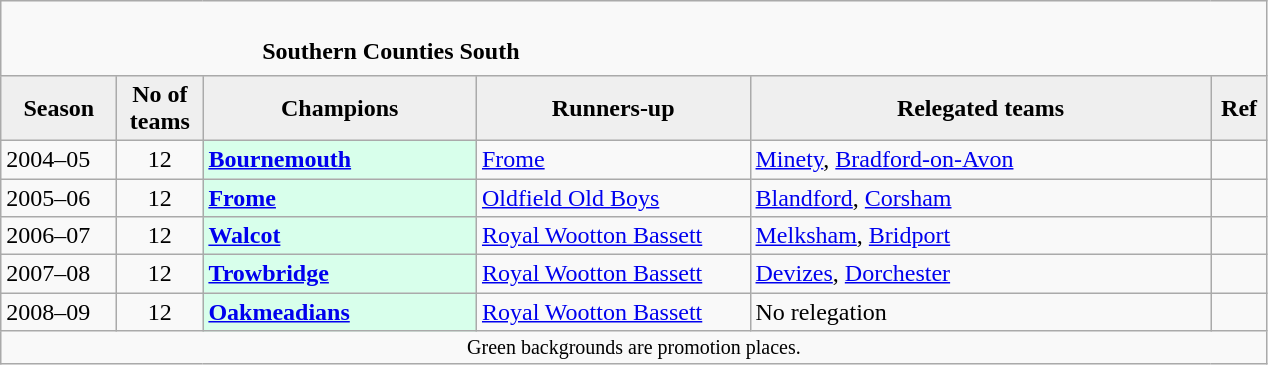<table class="wikitable" style="text-align: left;">
<tr>
<td colspan="11" cellpadding="0" cellspacing="0"><br><table border="0" style="width:100%;" cellpadding="0" cellspacing="0">
<tr>
<td style="width:20%; border:0;"></td>
<td style="border:0;"><strong>Southern Counties South</strong></td>
<td style="width:20%; border:0;"></td>
</tr>
</table>
</td>
</tr>
<tr>
<th style="background:#efefef; width:70px;">Season</th>
<th style="background:#efefef; width:50px;">No of teams</th>
<th style="background:#efefef; width:175px;">Champions</th>
<th style="background:#efefef; width:175px;">Runners-up</th>
<th style="background:#efefef; width:300px;">Relegated teams</th>
<th style="background:#efefef; width:30px;">Ref</th>
</tr>
<tr align=left>
<td>2004–05</td>
<td style="text-align: center;">12</td>
<td style="background:#d8ffeb;"><strong><a href='#'>Bournemouth</a></strong></td>
<td><a href='#'>Frome</a></td>
<td><a href='#'>Minety</a>, <a href='#'>Bradford-on-Avon</a></td>
<td></td>
</tr>
<tr>
<td>2005–06</td>
<td style="text-align: center;">12</td>
<td style="background:#d8ffeb;"><strong><a href='#'>Frome</a></strong></td>
<td><a href='#'>Oldfield Old Boys</a></td>
<td><a href='#'>Blandford</a>, <a href='#'>Corsham</a></td>
<td></td>
</tr>
<tr>
<td>2006–07</td>
<td style="text-align: center;">12</td>
<td style="background:#d8ffeb;"><strong><a href='#'>Walcot</a></strong></td>
<td><a href='#'>Royal Wootton Bassett</a></td>
<td><a href='#'>Melksham</a>, <a href='#'>Bridport</a></td>
<td></td>
</tr>
<tr>
<td>2007–08</td>
<td style="text-align: center;">12</td>
<td style="background:#d8ffeb;"><strong><a href='#'>Trowbridge</a></strong></td>
<td><a href='#'>Royal Wootton Bassett</a></td>
<td><a href='#'>Devizes</a>, <a href='#'>Dorchester</a></td>
<td></td>
</tr>
<tr>
<td>2008–09</td>
<td style="text-align: center;">12</td>
<td style="background:#d8ffeb;"><strong><a href='#'>Oakmeadians</a></strong></td>
<td><a href='#'>Royal Wootton Bassett</a></td>
<td>No relegation</td>
<td></td>
</tr>
<tr>
<td colspan="15"  style="border:0; font-size:smaller; text-align:center;">Green backgrounds are promotion places.</td>
</tr>
</table>
